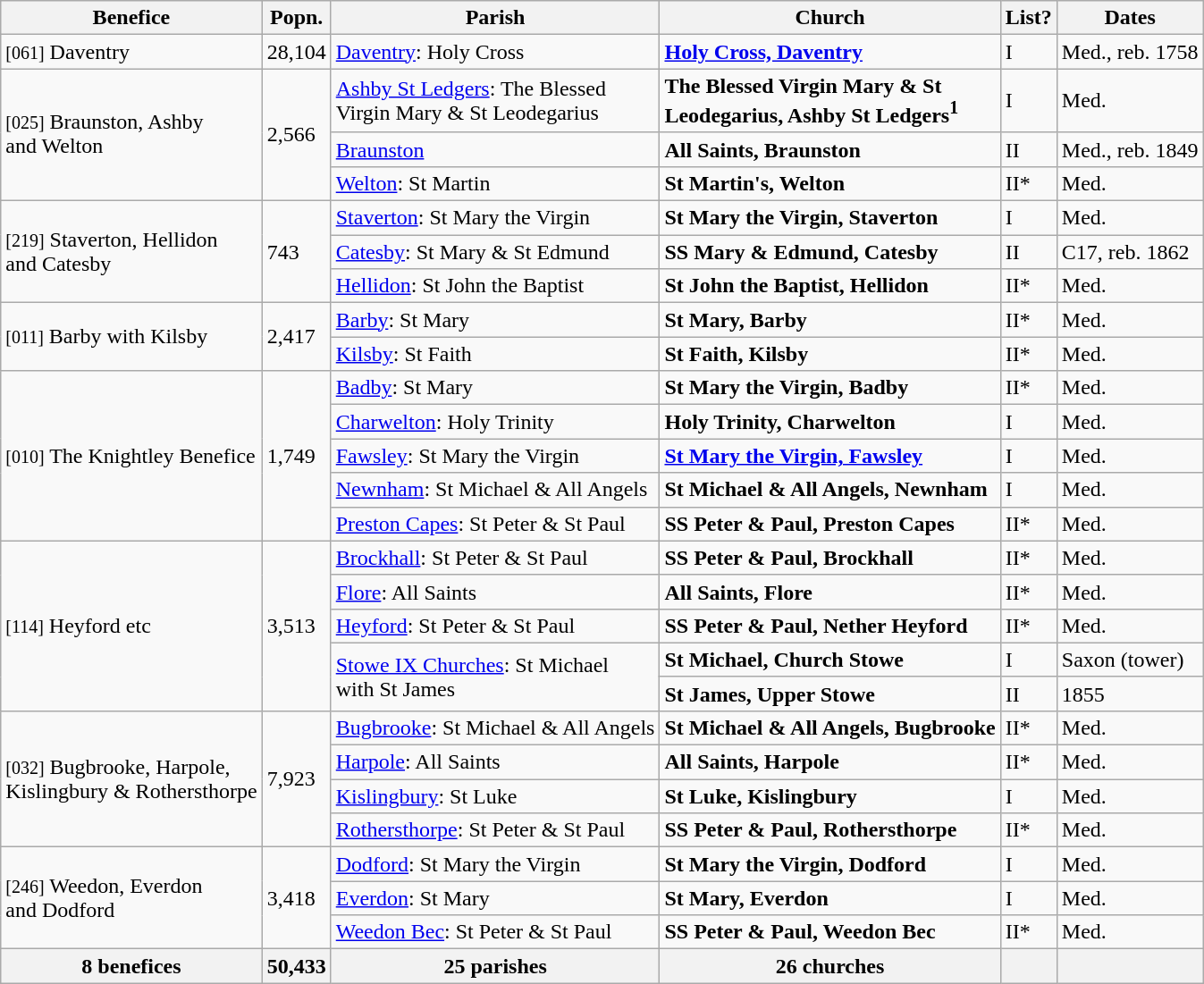<table class="wikitable sortable">
<tr>
<th>Benefice</th>
<th>Popn.</th>
<th>Parish</th>
<th><strong>Church</strong></th>
<th>List?</th>
<th data-sort-type="number">Dates</th>
</tr>
<tr>
<td><small>[061]</small> Daventry</td>
<td>28,104</td>
<td><a href='#'>Daventry</a>: Holy Cross</td>
<td><strong><a href='#'>Holy Cross, Daventry</a></strong></td>
<td>I</td>
<td data-sort-value="1100.1758">Med., reb. 1758</td>
</tr>
<tr>
<td rowspan="3"><small>[025]</small> Braunston, Ashby<br>and Welton</td>
<td rowspan="3">2,566</td>
<td><a href='#'>Ashby St Ledgers</a>: The Blessed<br>Virgin Mary & St Leodegarius</td>
<td><strong>The Blessed Virgin Mary & St</strong><br><strong>Leodegarius, Ashby St Ledgers<sup>1</sup></strong></td>
<td>I</td>
<td data-sort-value="1100">Med.</td>
</tr>
<tr>
<td><a href='#'>Braunston</a></td>
<td><strong>All Saints, Braunston</strong></td>
<td>II</td>
<td data-sort-value="1100.1849">Med., reb. 1849</td>
</tr>
<tr>
<td><a href='#'>Welton</a>: St Martin</td>
<td><strong>St Martin's, Welton</strong></td>
<td>II*</td>
<td data-sort-value="1100">Med.</td>
</tr>
<tr>
<td rowspan="3"><small>[219]</small> Staverton, Hellidon<br>and Catesby</td>
<td rowspan="3">743</td>
<td><a href='#'>Staverton</a>: St Mary the Virgin</td>
<td><strong>St Mary the Virgin, Staverton</strong></td>
<td>I</td>
<td data-sort-value="1100">Med.</td>
</tr>
<tr>
<td><a href='#'>Catesby</a>: St Mary & St Edmund</td>
<td><strong>SS Mary & Edmund, Catesby</strong></td>
<td>II</td>
<td data-sort-value="1650">C17, reb. 1862</td>
</tr>
<tr>
<td><a href='#'>Hellidon</a>: St John the Baptist</td>
<td><strong>St John the Baptist, Hellidon</strong></td>
<td>II*</td>
<td data-sort-value="1100">Med.</td>
</tr>
<tr>
<td rowspan="2"><small>[011]</small> Barby with Kilsby</td>
<td rowspan="2">2,417</td>
<td><a href='#'>Barby</a>: St Mary</td>
<td><strong>St Mary, Barby</strong></td>
<td>II*</td>
<td data-sort-value="1100">Med.</td>
</tr>
<tr>
<td><a href='#'>Kilsby</a>: St Faith</td>
<td><strong>St Faith, Kilsby</strong></td>
<td>II*</td>
<td data-sort-value="1100">Med.</td>
</tr>
<tr>
<td rowspan="5"><small>[010]</small> The Knightley Benefice</td>
<td rowspan="5">1,749</td>
<td><a href='#'>Badby</a>: St Mary</td>
<td><strong>St Mary the Virgin, Badby</strong></td>
<td>II*</td>
<td data-sort-value="1100">Med.</td>
</tr>
<tr>
<td><a href='#'>Charwelton</a>: Holy Trinity</td>
<td><strong>Holy Trinity, Charwelton</strong></td>
<td>I</td>
<td data-sort-value="1100">Med.</td>
</tr>
<tr>
<td><a href='#'>Fawsley</a>: St Mary the Virgin</td>
<td><a href='#'><strong>St Mary the Virgin, Fawsley</strong></a></td>
<td>I</td>
<td data-sort-value="1100">Med.</td>
</tr>
<tr>
<td><a href='#'>Newnham</a>: St Michael & All Angels</td>
<td><strong>St Michael & All Angels, Newnham</strong></td>
<td>I</td>
<td data-sort-value="1100">Med.</td>
</tr>
<tr>
<td><a href='#'>Preston Capes</a>: St Peter & St Paul</td>
<td><strong>SS Peter & Paul, Preston Capes</strong></td>
<td>II*</td>
<td data-sort-value="1100">Med.</td>
</tr>
<tr>
<td rowspan="5"><small>[114]</small> Heyford etc</td>
<td rowspan="5">3,513</td>
<td><a href='#'>Brockhall</a>: St Peter & St Paul</td>
<td><strong>SS Peter & Paul, Brockhall</strong></td>
<td>II*</td>
<td data-sort-value="1100">Med.</td>
</tr>
<tr>
<td><a href='#'>Flore</a>: All Saints</td>
<td><strong>All Saints, Flore</strong></td>
<td>II*</td>
<td data-sort-value="1100">Med.</td>
</tr>
<tr>
<td><a href='#'>Heyford</a>: St Peter & St Paul</td>
<td><strong>SS Peter & Paul, Nether Heyford</strong></td>
<td>II*</td>
<td data-sort-value="1100">Med.</td>
</tr>
<tr>
<td rowspan="2"><a href='#'>Stowe IX Churches</a>: St Michael<br>with St James</td>
<td><strong>St Michael, Church Stowe</strong></td>
<td>I</td>
<td data-sort-value="1000">Saxon (tower)</td>
</tr>
<tr>
<td><strong>St James, Upper Stowe</strong></td>
<td>II</td>
<td>1855</td>
</tr>
<tr>
<td rowspan="4"><small>[032]</small> Bugbrooke, Harpole,<br>Kislingbury & Rothersthorpe</td>
<td rowspan="4">7,923</td>
<td><a href='#'>Bugbrooke</a>: St Michael & All Angels</td>
<td><strong>St Michael & All Angels, Bugbrooke</strong></td>
<td>II*</td>
<td data-sort-value="1100">Med.</td>
</tr>
<tr>
<td><a href='#'>Harpole</a>: All Saints</td>
<td><strong>All Saints, Harpole</strong></td>
<td>II*</td>
<td data-sort-value="1100">Med.</td>
</tr>
<tr>
<td><a href='#'>Kislingbury</a>: St Luke</td>
<td><strong>St Luke, Kislingbury</strong></td>
<td>I</td>
<td data-sort-value="1100">Med.</td>
</tr>
<tr>
<td><a href='#'>Rothersthorpe</a>: St Peter & St Paul</td>
<td><strong>SS Peter & Paul, Rothersthorpe</strong></td>
<td>II*</td>
<td data-sort-value="1100">Med.</td>
</tr>
<tr>
<td rowspan="3"><small>[246]</small> Weedon, Everdon<br>and Dodford</td>
<td rowspan="3">3,418</td>
<td><a href='#'>Dodford</a>: St Mary the Virgin</td>
<td><strong>St Mary the Virgin, Dodford</strong></td>
<td>I</td>
<td data-sort-value="1100">Med.</td>
</tr>
<tr>
<td><a href='#'>Everdon</a>: St Mary</td>
<td><strong>St Mary, Everdon</strong></td>
<td>I</td>
<td data-sort-value="1100">Med.</td>
</tr>
<tr>
<td><a href='#'>Weedon Bec</a>: St Peter & St Paul</td>
<td><strong>SS Peter & Paul, Weedon Bec</strong></td>
<td>II*</td>
<td data-sort-value="1100">Med.</td>
</tr>
<tr>
<th>8 benefices</th>
<th>50,433</th>
<th>25 parishes</th>
<th>26 churches</th>
<th></th>
<th></th>
</tr>
</table>
